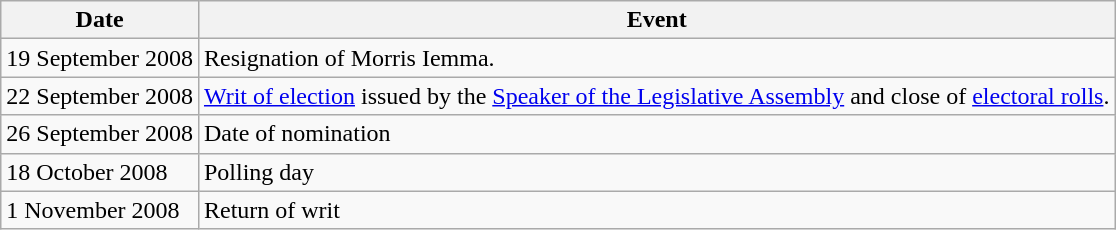<table class="wikitable">
<tr>
<th>Date</th>
<th>Event</th>
</tr>
<tr>
<td>19 September 2008</td>
<td>Resignation of Morris Iemma.</td>
</tr>
<tr>
<td>22 September 2008</td>
<td><a href='#'>Writ of election</a> issued by the <a href='#'>Speaker of the Legislative Assembly</a> and close of <a href='#'>electoral rolls</a>.</td>
</tr>
<tr>
<td>26 September 2008</td>
<td>Date of nomination</td>
</tr>
<tr>
<td>18 October 2008</td>
<td>Polling day</td>
</tr>
<tr>
<td>1 November 2008</td>
<td>Return of writ</td>
</tr>
</table>
